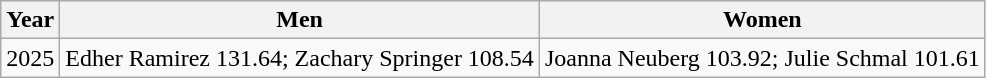<table class="wikitable">
<tr>
<th>Year</th>
<th>Men</th>
<th>Women</th>
</tr>
<tr>
<td>2025</td>
<td>Edher Ramirez 131.64; Zachary Springer 108.54</td>
<td>Joanna Neuberg 103.92; Julie Schmal 101.61</td>
</tr>
</table>
